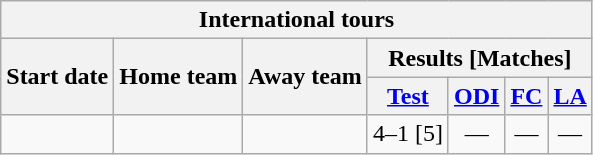<table class="wikitable">
<tr>
<th colspan="7">International tours</th>
</tr>
<tr>
<th rowspan="2">Start date</th>
<th rowspan="2">Home team</th>
<th rowspan="2">Away team</th>
<th colspan="4">Results [Matches]</th>
</tr>
<tr>
<th><a href='#'>Test</a></th>
<th><a href='#'>ODI</a></th>
<th><a href='#'>FC</a></th>
<th><a href='#'>LA</a></th>
</tr>
<tr>
<td><a href='#'></a></td>
<td></td>
<td></td>
<td>4–1 [5]</td>
<td ; style="text-align:center">—</td>
<td ; style="text-align:center">—</td>
<td ; style="text-align:center">—</td>
</tr>
</table>
